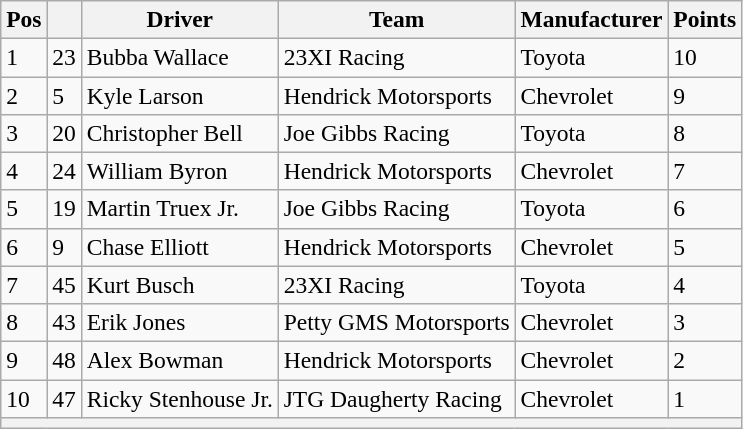<table class="wikitable" style="font-size:98%">
<tr>
<th>Pos</th>
<th></th>
<th>Driver</th>
<th>Team</th>
<th>Manufacturer</th>
<th>Points</th>
</tr>
<tr>
<td>1</td>
<td>23</td>
<td>Bubba Wallace</td>
<td>23XI Racing</td>
<td>Toyota</td>
<td>10</td>
</tr>
<tr>
<td>2</td>
<td>5</td>
<td>Kyle Larson</td>
<td>Hendrick Motorsports</td>
<td>Chevrolet</td>
<td>9</td>
</tr>
<tr>
<td>3</td>
<td>20</td>
<td>Christopher Bell</td>
<td>Joe Gibbs Racing</td>
<td>Toyota</td>
<td>8</td>
</tr>
<tr>
<td>4</td>
<td>24</td>
<td>William Byron</td>
<td>Hendrick Motorsports</td>
<td>Chevrolet</td>
<td>7</td>
</tr>
<tr>
<td>5</td>
<td>19</td>
<td>Martin Truex Jr.</td>
<td>Joe Gibbs Racing</td>
<td>Toyota</td>
<td>6</td>
</tr>
<tr>
<td>6</td>
<td>9</td>
<td>Chase Elliott</td>
<td>Hendrick Motorsports</td>
<td>Chevrolet</td>
<td>5</td>
</tr>
<tr>
<td>7</td>
<td>45</td>
<td>Kurt Busch</td>
<td>23XI Racing</td>
<td>Toyota</td>
<td>4</td>
</tr>
<tr>
<td>8</td>
<td>43</td>
<td>Erik Jones</td>
<td>Petty GMS Motorsports</td>
<td>Chevrolet</td>
<td>3</td>
</tr>
<tr>
<td>9</td>
<td>48</td>
<td>Alex Bowman</td>
<td>Hendrick Motorsports</td>
<td>Chevrolet</td>
<td>2</td>
</tr>
<tr>
<td>10</td>
<td>47</td>
<td>Ricky Stenhouse Jr.</td>
<td>JTG Daugherty Racing</td>
<td>Chevrolet</td>
<td>1</td>
</tr>
<tr>
<th colspan="6"></th>
</tr>
</table>
